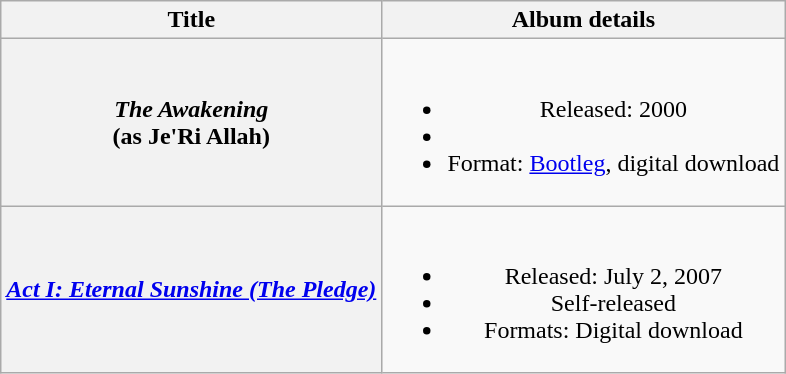<table class="wikitable plainrowheaders" style="text-align:center;">
<tr>
<th scope="col">Title</th>
<th scope="col">Album details</th>
</tr>
<tr>
<th scope="row"><em>The Awakening</em> <br><span>(as Je'Ri Allah)</span></th>
<td><br><ul><li>Released: 2000</li><li></li><li>Format: <a href='#'>Bootleg</a>, digital download</li></ul></td>
</tr>
<tr>
<th scope="row"><em><a href='#'>Act I: Eternal Sunshine (The Pledge)</a></em></th>
<td><br><ul><li>Released: July 2, 2007</li><li>Self-released</li><li>Formats: Digital download</li></ul></td>
</tr>
</table>
